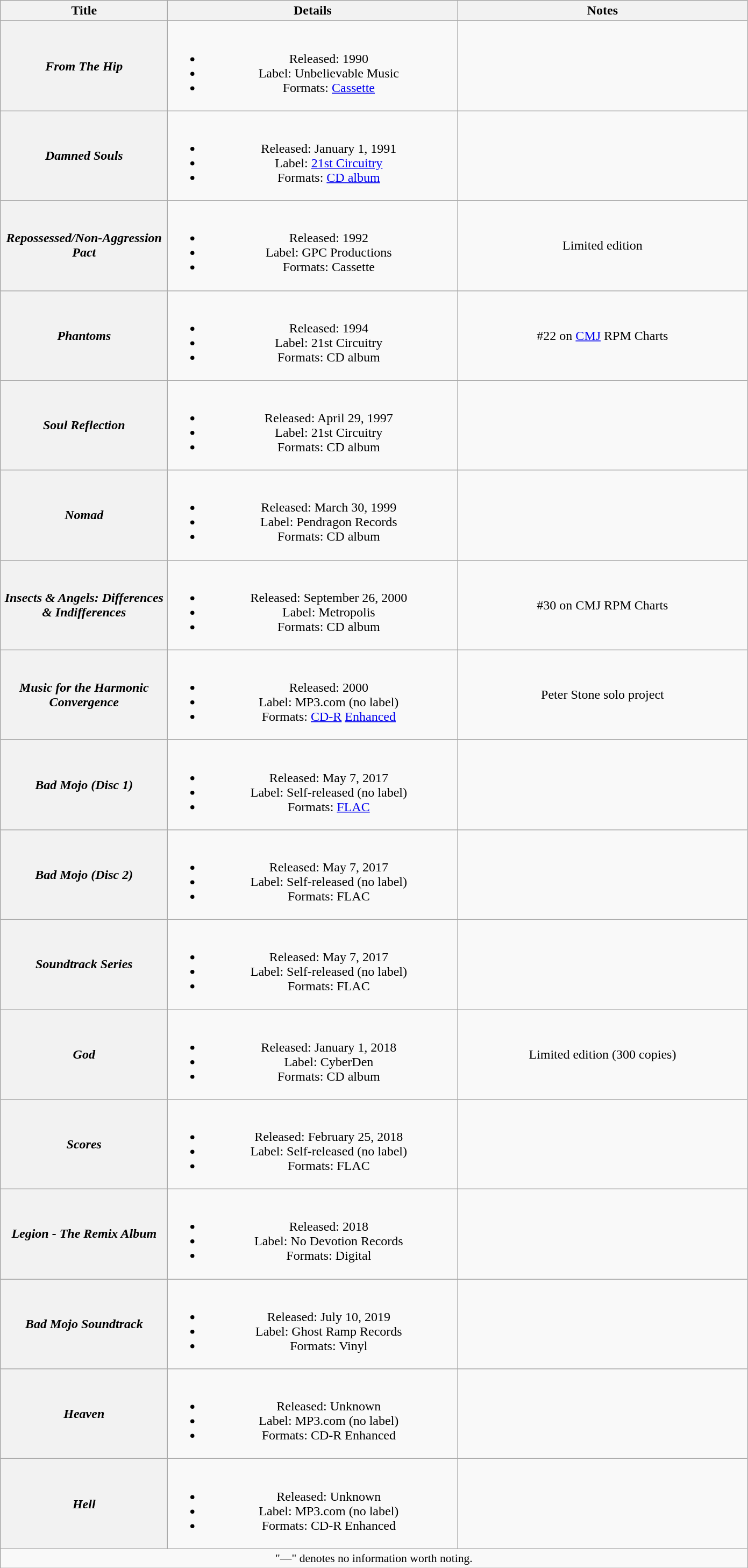<table class="wikitable plainrowheaders" style="text-align:center;">
<tr>
<th scope="col" style="width:12.5em;">Title</th>
<th scope="col" style="width:22em;">Details</th>
<th scope="col" style="width:22em;">Notes</th>
</tr>
<tr>
<th scope="row"><em>From The Hip</em></th>
<td><br><ul><li>Released: 1990</li><li>Label: Unbelievable Music</li><li>Formats: <a href='#'>Cassette</a></li></ul></td>
<td></td>
</tr>
<tr>
<th scope="row"><em>Damned Souls</em></th>
<td><br><ul><li>Released: January 1, 1991</li><li>Label: <a href='#'>21st Circuitry</a></li><li>Formats: <a href='#'>CD album</a></li></ul></td>
<td></td>
</tr>
<tr>
<th scope="row"><em>Repossessed/Non-Aggression Pact</em></th>
<td><br><ul><li>Released: 1992</li><li>Label: GPC Productions</li><li>Formats: Cassette</li></ul></td>
<td>Limited edition</td>
</tr>
<tr>
<th scope="row"><em>Phantoms</em></th>
<td><br><ul><li>Released: 1994</li><li>Label: 21st Circuitry</li><li>Formats: CD album</li></ul></td>
<td>#22 on <a href='#'>CMJ</a> RPM Charts</td>
</tr>
<tr>
<th scope="row"><em>Soul Reflection</em></th>
<td><br><ul><li>Released: April 29, 1997</li><li>Label: 21st Circuitry</li><li>Formats: CD album</li></ul></td>
<td></td>
</tr>
<tr>
<th scope="row"><em>Nomad</em></th>
<td><br><ul><li>Released: March 30, 1999</li><li>Label: Pendragon Records</li><li>Formats: CD album</li></ul></td>
<td></td>
</tr>
<tr>
<th scope="row"><em>Insects & Angels: Differences & Indifferences</em></th>
<td><br><ul><li>Released: September 26, 2000</li><li>Label: Metropolis</li><li>Formats: CD album</li></ul></td>
<td>#30 on CMJ RPM Charts</td>
</tr>
<tr>
<th scope="row"><em>Music for the Harmonic Convergence</em></th>
<td><br><ul><li>Released: 2000</li><li>Label: MP3.com (no label)</li><li>Formats: <a href='#'>CD-R</a> <a href='#'>Enhanced</a></li></ul></td>
<td>Peter Stone solo project</td>
</tr>
<tr>
<th scope="row"><em> Bad Mojo (Disc 1)</em></th>
<td><br><ul><li>Released: May 7, 2017</li><li>Label: Self-released (no label)</li><li>Formats: <a href='#'>FLAC</a></li></ul></td>
<td></td>
</tr>
<tr>
<th scope="row"><em> Bad Mojo (Disc 2)</em></th>
<td><br><ul><li>Released: May 7, 2017</li><li>Label: Self-released (no label)</li><li>Formats: FLAC</li></ul></td>
<td></td>
</tr>
<tr>
<th scope="row"><em>Soundtrack Series</em></th>
<td><br><ul><li>Released: May 7, 2017</li><li>Label: Self-released (no label)</li><li>Formats: FLAC</li></ul></td>
<td></td>
</tr>
<tr>
<th scope="row"><em>God</em></th>
<td><br><ul><li>Released: January 1, 2018</li><li>Label: CyberDen</li><li>Formats: CD album</li></ul></td>
<td>Limited edition (300 copies)</td>
</tr>
<tr>
<th scope="row"><em>Scores</em></th>
<td><br><ul><li>Released: February 25, 2018</li><li>Label: Self-released (no label)</li><li>Formats: FLAC</li></ul></td>
<td></td>
</tr>
<tr>
<th scope="row"><em>Legion - The Remix Album</em></th>
<td><br><ul><li>Released: 2018</li><li>Label: No Devotion Records</li><li>Formats: Digital</li></ul></td>
<td></td>
</tr>
<tr>
<th scope="row"><em>Bad Mojo Soundtrack</em></th>
<td><br><ul><li>Released: July 10, 2019</li><li>Label: Ghost Ramp Records</li><li>Formats: Vinyl</li></ul></td>
<td></td>
</tr>
<tr>
<th scope="row"><em>Heaven</em></th>
<td><br><ul><li>Released: Unknown</li><li>Label: MP3.com (no label)</li><li>Formats: CD-R Enhanced</li></ul></td>
<td></td>
</tr>
<tr>
<th scope="row"><em>Hell</em></th>
<td><br><ul><li>Released: Unknown</li><li>Label: MP3.com (no label)</li><li>Formats: CD-R Enhanced</li></ul></td>
<td></td>
</tr>
<tr>
<td colspan="12" style="font-size:90%">"—" denotes no information worth noting.</td>
</tr>
</table>
